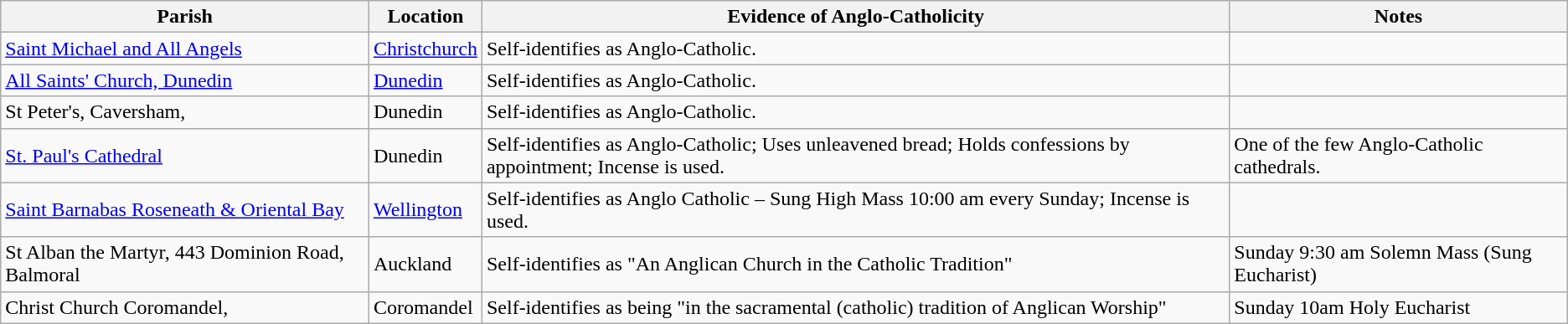<table class="wikitable sortable">
<tr>
<th>Parish</th>
<th>Location</th>
<th>Evidence of Anglo-Catholicity</th>
<th>Notes</th>
</tr>
<tr>
<td><a href='#'>Saint Michael and All Angels</a></td>
<td><a href='#'>Christchurch</a></td>
<td>Self-identifies as Anglo-Catholic.</td>
<td></td>
</tr>
<tr>
<td><a href='#'>All Saints' Church, Dunedin</a></td>
<td><a href='#'>Dunedin</a></td>
<td>Self-identifies as Anglo-Catholic.</td>
<td></td>
</tr>
<tr>
<td>St Peter's, Caversham,</td>
<td>Dunedin</td>
<td>Self-identifies as Anglo-Catholic.</td>
<td></td>
</tr>
<tr>
<td><a href='#'>St. Paul's Cathedral</a></td>
<td>Dunedin</td>
<td>Self-identifies as Anglo-Catholic; Uses unleavened bread; Holds confessions by appointment; Incense is used.</td>
<td>One of the few Anglo-Catholic cathedrals.</td>
</tr>
<tr>
<td><a href='#'>Saint Barnabas Roseneath & Oriental Bay</a></td>
<td><a href='#'>Wellington</a></td>
<td>Self-identifies as Anglo Catholic – Sung High Mass 10:00 am every Sunday; Incense is used.</td>
<td></td>
</tr>
<tr>
<td>St Alban the Martyr, 443 Dominion Road, Balmoral</td>
<td>Auckland</td>
<td>Self-identifies as "An Anglican Church in the Catholic Tradition"</td>
<td>Sunday 9:30 am Solemn Mass (Sung Eucharist)</td>
</tr>
<tr>
<td>Christ Church Coromandel,</td>
<td>Coromandel</td>
<td>Self-identifies as being "in the sacramental (catholic) tradition of Anglican Worship"</td>
<td>Sunday 10am Holy Eucharist</td>
</tr>
</table>
